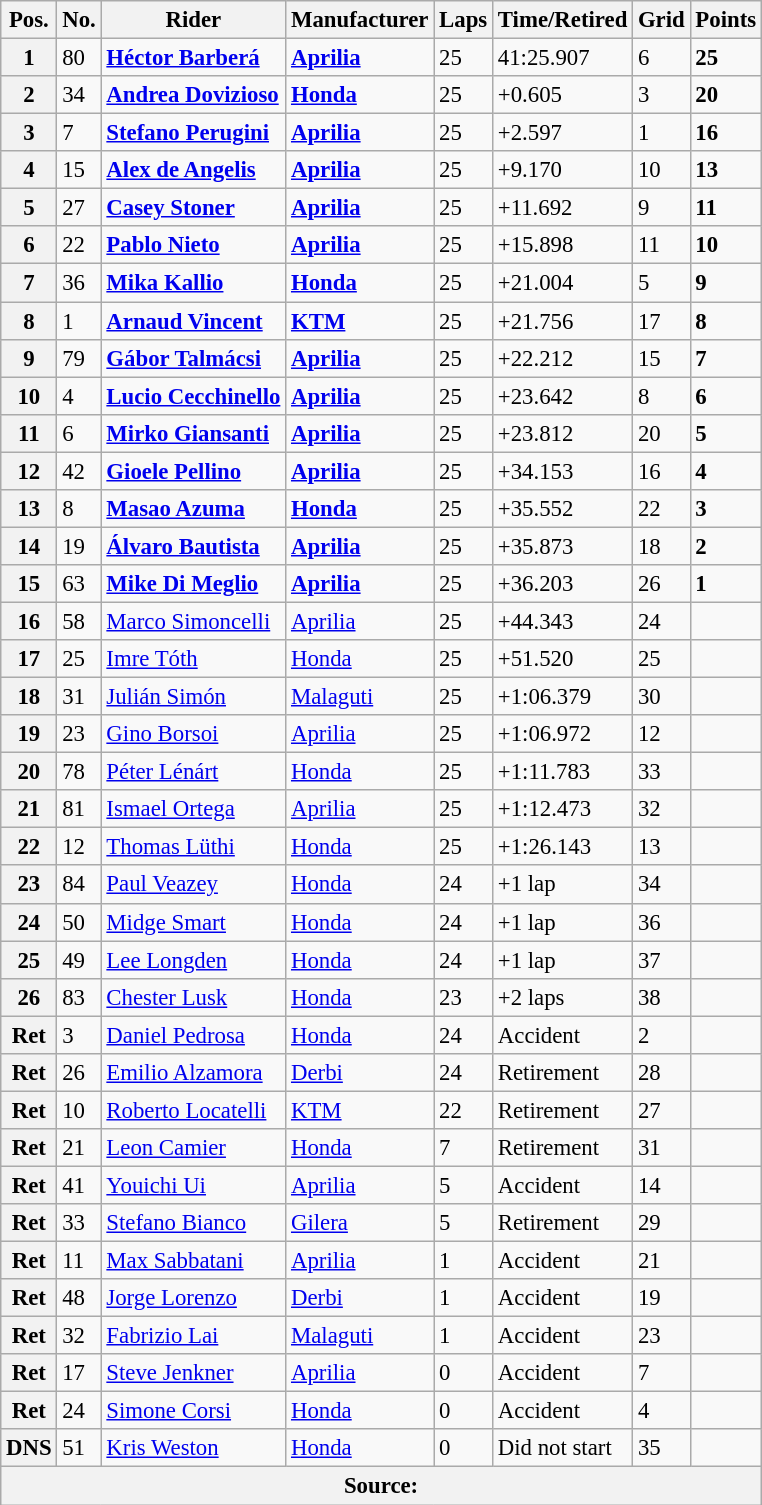<table class="wikitable" style="font-size: 95%;">
<tr>
<th>Pos.</th>
<th>No.</th>
<th>Rider</th>
<th>Manufacturer</th>
<th>Laps</th>
<th>Time/Retired</th>
<th>Grid</th>
<th>Points</th>
</tr>
<tr>
<th>1</th>
<td>80</td>
<td> <strong><a href='#'>Héctor Barberá</a></strong></td>
<td><strong><a href='#'>Aprilia</a></strong></td>
<td>25</td>
<td>41:25.907</td>
<td>6</td>
<td><strong>25</strong></td>
</tr>
<tr>
<th>2</th>
<td>34</td>
<td> <strong><a href='#'>Andrea Dovizioso</a></strong></td>
<td><strong><a href='#'>Honda</a></strong></td>
<td>25</td>
<td>+0.605</td>
<td>3</td>
<td><strong>20</strong></td>
</tr>
<tr>
<th>3</th>
<td>7</td>
<td> <strong><a href='#'>Stefano Perugini</a></strong></td>
<td><strong><a href='#'>Aprilia</a></strong></td>
<td>25</td>
<td>+2.597</td>
<td>1</td>
<td><strong>16</strong></td>
</tr>
<tr>
<th>4</th>
<td>15</td>
<td> <strong><a href='#'>Alex de Angelis</a></strong></td>
<td><strong><a href='#'>Aprilia</a></strong></td>
<td>25</td>
<td>+9.170</td>
<td>10</td>
<td><strong>13</strong></td>
</tr>
<tr>
<th>5</th>
<td>27</td>
<td> <strong><a href='#'>Casey Stoner</a></strong></td>
<td><strong><a href='#'>Aprilia</a></strong></td>
<td>25</td>
<td>+11.692</td>
<td>9</td>
<td><strong>11</strong></td>
</tr>
<tr>
<th>6</th>
<td>22</td>
<td> <strong><a href='#'>Pablo Nieto</a></strong></td>
<td><strong><a href='#'>Aprilia</a></strong></td>
<td>25</td>
<td>+15.898</td>
<td>11</td>
<td><strong>10</strong></td>
</tr>
<tr>
<th>7</th>
<td>36</td>
<td> <strong><a href='#'>Mika Kallio</a></strong></td>
<td><strong><a href='#'>Honda</a></strong></td>
<td>25</td>
<td>+21.004</td>
<td>5</td>
<td><strong>9</strong></td>
</tr>
<tr>
<th>8</th>
<td>1</td>
<td> <strong><a href='#'>Arnaud Vincent</a></strong></td>
<td><strong><a href='#'>KTM</a></strong></td>
<td>25</td>
<td>+21.756</td>
<td>17</td>
<td><strong>8</strong></td>
</tr>
<tr>
<th>9</th>
<td>79</td>
<td> <strong><a href='#'>Gábor Talmácsi</a></strong></td>
<td><strong><a href='#'>Aprilia</a></strong></td>
<td>25</td>
<td>+22.212</td>
<td>15</td>
<td><strong>7</strong></td>
</tr>
<tr>
<th>10</th>
<td>4</td>
<td> <strong><a href='#'>Lucio Cecchinello</a></strong></td>
<td><strong><a href='#'>Aprilia</a></strong></td>
<td>25</td>
<td>+23.642</td>
<td>8</td>
<td><strong>6</strong></td>
</tr>
<tr>
<th>11</th>
<td>6</td>
<td> <strong><a href='#'>Mirko Giansanti</a></strong></td>
<td><strong><a href='#'>Aprilia</a></strong></td>
<td>25</td>
<td>+23.812</td>
<td>20</td>
<td><strong>5</strong></td>
</tr>
<tr>
<th>12</th>
<td>42</td>
<td> <strong><a href='#'>Gioele Pellino</a></strong></td>
<td><strong><a href='#'>Aprilia</a></strong></td>
<td>25</td>
<td>+34.153</td>
<td>16</td>
<td><strong>4</strong></td>
</tr>
<tr>
<th>13</th>
<td>8</td>
<td> <strong><a href='#'>Masao Azuma</a></strong></td>
<td><strong><a href='#'>Honda</a></strong></td>
<td>25</td>
<td>+35.552</td>
<td>22</td>
<td><strong>3</strong></td>
</tr>
<tr>
<th>14</th>
<td>19</td>
<td> <strong><a href='#'>Álvaro Bautista</a></strong></td>
<td><strong><a href='#'>Aprilia</a></strong></td>
<td>25</td>
<td>+35.873</td>
<td>18</td>
<td><strong>2</strong></td>
</tr>
<tr>
<th>15</th>
<td>63</td>
<td> <strong><a href='#'>Mike Di Meglio</a></strong></td>
<td><strong><a href='#'>Aprilia</a></strong></td>
<td>25</td>
<td>+36.203</td>
<td>26</td>
<td><strong>1</strong></td>
</tr>
<tr>
<th>16</th>
<td>58</td>
<td> <a href='#'>Marco Simoncelli</a></td>
<td><a href='#'>Aprilia</a></td>
<td>25</td>
<td>+44.343</td>
<td>24</td>
<td></td>
</tr>
<tr>
<th>17</th>
<td>25</td>
<td> <a href='#'>Imre Tóth</a></td>
<td><a href='#'>Honda</a></td>
<td>25</td>
<td>+51.520</td>
<td>25</td>
<td></td>
</tr>
<tr>
<th>18</th>
<td>31</td>
<td> <a href='#'>Julián Simón</a></td>
<td><a href='#'>Malaguti</a></td>
<td>25</td>
<td>+1:06.379</td>
<td>30</td>
<td></td>
</tr>
<tr>
<th>19</th>
<td>23</td>
<td> <a href='#'>Gino Borsoi</a></td>
<td><a href='#'>Aprilia</a></td>
<td>25</td>
<td>+1:06.972</td>
<td>12</td>
<td></td>
</tr>
<tr>
<th>20</th>
<td>78</td>
<td> <a href='#'>Péter Lénárt</a></td>
<td><a href='#'>Honda</a></td>
<td>25</td>
<td>+1:11.783</td>
<td>33</td>
<td></td>
</tr>
<tr>
<th>21</th>
<td>81</td>
<td> <a href='#'>Ismael Ortega</a></td>
<td><a href='#'>Aprilia</a></td>
<td>25</td>
<td>+1:12.473</td>
<td>32</td>
<td></td>
</tr>
<tr>
<th>22</th>
<td>12</td>
<td> <a href='#'>Thomas Lüthi</a></td>
<td><a href='#'>Honda</a></td>
<td>25</td>
<td>+1:26.143</td>
<td>13</td>
<td></td>
</tr>
<tr>
<th>23</th>
<td>84</td>
<td> <a href='#'>Paul Veazey</a></td>
<td><a href='#'>Honda</a></td>
<td>24</td>
<td>+1 lap</td>
<td>34</td>
<td></td>
</tr>
<tr>
<th>24</th>
<td>50</td>
<td> <a href='#'>Midge Smart</a></td>
<td><a href='#'>Honda</a></td>
<td>24</td>
<td>+1 lap</td>
<td>36</td>
<td></td>
</tr>
<tr>
<th>25</th>
<td>49</td>
<td> <a href='#'>Lee Longden</a></td>
<td><a href='#'>Honda</a></td>
<td>24</td>
<td>+1 lap</td>
<td>37</td>
<td></td>
</tr>
<tr>
<th>26</th>
<td>83</td>
<td> <a href='#'>Chester Lusk</a></td>
<td><a href='#'>Honda</a></td>
<td>23</td>
<td>+2 laps</td>
<td>38</td>
<td></td>
</tr>
<tr>
<th>Ret</th>
<td>3</td>
<td> <a href='#'>Daniel Pedrosa</a></td>
<td><a href='#'>Honda</a></td>
<td>24</td>
<td>Accident</td>
<td>2</td>
<td></td>
</tr>
<tr>
<th>Ret</th>
<td>26</td>
<td> <a href='#'>Emilio Alzamora</a></td>
<td><a href='#'>Derbi</a></td>
<td>24</td>
<td>Retirement</td>
<td>28</td>
<td></td>
</tr>
<tr>
<th>Ret</th>
<td>10</td>
<td> <a href='#'>Roberto Locatelli</a></td>
<td><a href='#'>KTM</a></td>
<td>22</td>
<td>Retirement</td>
<td>27</td>
<td></td>
</tr>
<tr>
<th>Ret</th>
<td>21</td>
<td> <a href='#'>Leon Camier</a></td>
<td><a href='#'>Honda</a></td>
<td>7</td>
<td>Retirement</td>
<td>31</td>
<td></td>
</tr>
<tr>
<th>Ret</th>
<td>41</td>
<td> <a href='#'>Youichi Ui</a></td>
<td><a href='#'>Aprilia</a></td>
<td>5</td>
<td>Accident</td>
<td>14</td>
<td></td>
</tr>
<tr>
<th>Ret</th>
<td>33</td>
<td> <a href='#'>Stefano Bianco</a></td>
<td><a href='#'>Gilera</a></td>
<td>5</td>
<td>Retirement</td>
<td>29</td>
<td></td>
</tr>
<tr>
<th>Ret</th>
<td>11</td>
<td> <a href='#'>Max Sabbatani</a></td>
<td><a href='#'>Aprilia</a></td>
<td>1</td>
<td>Accident</td>
<td>21</td>
<td></td>
</tr>
<tr>
<th>Ret</th>
<td>48</td>
<td> <a href='#'>Jorge Lorenzo</a></td>
<td><a href='#'>Derbi</a></td>
<td>1</td>
<td>Accident</td>
<td>19</td>
<td></td>
</tr>
<tr>
<th>Ret</th>
<td>32</td>
<td> <a href='#'>Fabrizio Lai</a></td>
<td><a href='#'>Malaguti</a></td>
<td>1</td>
<td>Accident</td>
<td>23</td>
<td></td>
</tr>
<tr>
<th>Ret</th>
<td>17</td>
<td> <a href='#'>Steve Jenkner</a></td>
<td><a href='#'>Aprilia</a></td>
<td>0</td>
<td>Accident</td>
<td>7</td>
<td></td>
</tr>
<tr>
<th>Ret</th>
<td>24</td>
<td> <a href='#'>Simone Corsi</a></td>
<td><a href='#'>Honda</a></td>
<td>0</td>
<td>Accident</td>
<td>4</td>
<td></td>
</tr>
<tr>
<th>DNS</th>
<td>51</td>
<td> <a href='#'>Kris Weston</a></td>
<td><a href='#'>Honda</a></td>
<td>0</td>
<td>Did not start</td>
<td>35</td>
<td></td>
</tr>
<tr>
<th colspan=8>Source:</th>
</tr>
</table>
